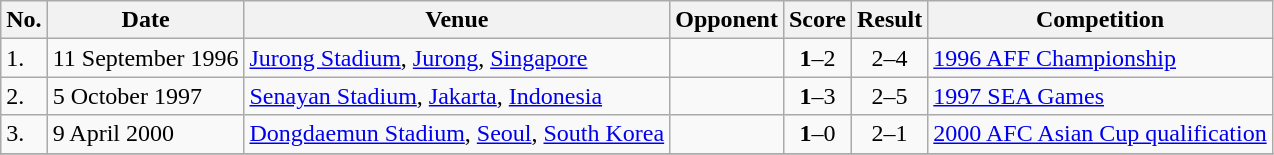<table class="wikitable">
<tr>
<th>No.</th>
<th>Date</th>
<th>Venue</th>
<th>Opponent</th>
<th>Score</th>
<th>Result</th>
<th>Competition</th>
</tr>
<tr>
<td>1.</td>
<td>11 September 1996</td>
<td><a href='#'>Jurong Stadium</a>, <a href='#'>Jurong</a>, <a href='#'>Singapore</a></td>
<td></td>
<td align=center><strong>1</strong>–2</td>
<td align=center>2–4</td>
<td><a href='#'>1996 AFF Championship</a></td>
</tr>
<tr>
<td>2.</td>
<td>5 October 1997</td>
<td><a href='#'>Senayan Stadium</a>, <a href='#'>Jakarta</a>, <a href='#'>Indonesia</a></td>
<td></td>
<td align=center><strong>1</strong>–3</td>
<td align=center>2–5</td>
<td><a href='#'>1997 SEA Games</a></td>
</tr>
<tr>
<td>3.</td>
<td>9 April 2000</td>
<td><a href='#'>Dongdaemun Stadium</a>, <a href='#'>Seoul</a>, <a href='#'>South Korea</a></td>
<td></td>
<td align=center><strong>1</strong>–0</td>
<td align=center>2–1</td>
<td><a href='#'>2000 AFC Asian Cup qualification</a></td>
</tr>
<tr>
</tr>
</table>
